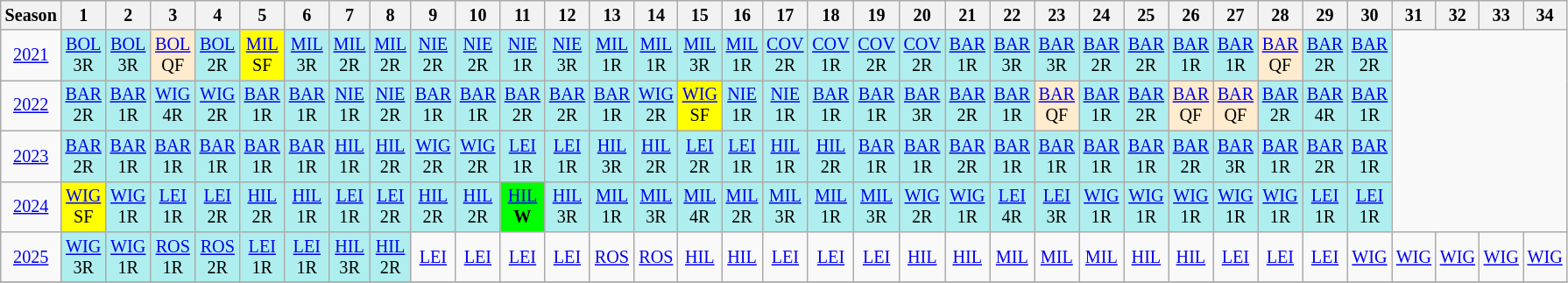<table class="wikitable" style="width:28%; margin:0; font-size:84%">
<tr>
<th>Season</th>
<th>1</th>
<th>2</th>
<th>3</th>
<th>4</th>
<th>5</th>
<th>6</th>
<th>7</th>
<th>8</th>
<th>9</th>
<th>10</th>
<th>11</th>
<th>12</th>
<th>13</th>
<th>14</th>
<th>15</th>
<th>16</th>
<th>17</th>
<th>18</th>
<th>19</th>
<th>20</th>
<th>21</th>
<th>22</th>
<th>23</th>
<th>24</th>
<th>25</th>
<th>26</th>
<th>27</th>
<th>28</th>
<th>29</th>
<th>30</th>
<th>31</th>
<th>32</th>
<th>33</th>
<th>34</th>
</tr>
<tr>
<td style="text-align:center; "background:#efefef;"><a href='#'>2021</a></td>
<td style="text-align:center; background:#afeeee;"><a href='#'>BOL</a><br>3R</td>
<td style="text-align:center; background:#afeeee;"><a href='#'>BOL</a><br>3R</td>
<td style="text-align:center; background:#ffebcd;"><a href='#'>BOL</a><br>QF</td>
<td style="text-align:center; background:#afeeee;"><a href='#'>BOL</a><br>2R</td>
<td style="text-align:center; background:yellow;"><a href='#'>MIL</a><br>SF</td>
<td style="text-align:center; background:#afeeee;"><a href='#'>MIL</a><br>3R</td>
<td style="text-align:center; background:#afeeee;"><a href='#'>MIL</a><br>2R</td>
<td style="text-align:center; background:#afeeee;"><a href='#'>MIL</a><br>2R</td>
<td style="text-align:center; background:#afeeee;"><a href='#'>NIE</a><br>2R</td>
<td style="text-align:center; background:#afeeee;"><a href='#'>NIE</a><br>2R</td>
<td style="text-align:center; background:#afeeee;"><a href='#'>NIE</a><br>1R</td>
<td style="text-align:center; background:#afeeee;"><a href='#'>NIE</a><br>3R</td>
<td style="text-align:center; background:#afeeee;"><a href='#'>MIL</a><br>1R</td>
<td style="text-align:center; background:#afeeee;"><a href='#'>MIL</a><br>1R</td>
<td style="text-align:center; background:#afeeee;"><a href='#'>MIL</a><br>3R</td>
<td style="text-align:center; background:#afeeee;"><a href='#'>MIL</a><br>1R</td>
<td style="text-align:center; background:#afeeee;"><a href='#'>COV</a><br>2R</td>
<td style="text-align:center; background:#afeeee;"><a href='#'>COV</a><br>1R</td>
<td style="text-align:center; background:#afeeee;"><a href='#'>COV</a><br>2R</td>
<td style="text-align:center; background:#afeeee;"><a href='#'>COV</a><br>2R</td>
<td style="text-align:center; background:#afeeee;"><a href='#'>BAR</a><br>1R</td>
<td style="text-align:center; background:#afeeee;"><a href='#'>BAR</a><br>3R</td>
<td style="text-align:center; background:#afeeee;"><a href='#'>BAR</a><br>3R</td>
<td style="text-align:center; background:#afeeee;"><a href='#'>BAR</a><br>2R</td>
<td style="text-align:center; background:#afeeee;"><a href='#'>BAR</a><br>2R</td>
<td style="text-align:center; background:#afeeee;"><a href='#'>BAR</a><br>1R</td>
<td style="text-align:center; background:#afeeee;"><a href='#'>BAR</a><br>1R</td>
<td style="text-align:center; background:#ffebcd;"><a href='#'>BAR</a><br>QF</td>
<td style="text-align:center; background:#afeeee;"><a href='#'>BAR</a><br>2R</td>
<td style="text-align:center; background:#afeeee;"><a href='#'>BAR</a><br>2R</td>
</tr>
<tr>
<td style="text-align:center;"background:#efefef;"><a href='#'>2022</a></td>
<td style="text-align:center; background:#afeeee;"><a href='#'>BAR</a><br>2R</td>
<td style="text-align:center; background:#afeeee;"><a href='#'>BAR</a><br>1R</td>
<td style="text-align:center; background:#afeeee;"><a href='#'>WIG</a><br>4R</td>
<td style="text-align:center; background:#afeeee;"><a href='#'>WIG</a><br>2R</td>
<td style="text-align:center; background:#afeeee;"><a href='#'>BAR</a><br>1R</td>
<td style="text-align:center; background:#afeeee;"><a href='#'>BAR</a><br>1R</td>
<td style="text-align:center; background:#afeeee"><a href='#'>NIE</a><br>1R</td>
<td style="text-align:center; background:#afeeee"><a href='#'>NIE</a><br>2R</td>
<td style="text-align:center; background:#afeeee;"><a href='#'>BAR</a><br>1R</td>
<td style="text-align:center; background:#afeeee;"><a href='#'>BAR</a><br>1R</td>
<td style="text-align:center; background:#afeeee;"><a href='#'>BAR</a><br>2R</td>
<td style="text-align:center; background:#afeeee;"><a href='#'>BAR</a><br>2R</td>
<td style="text-align:center; background:#afeeee;"><a href='#'>BAR</a><br>1R</td>
<td style="text-align:center; background:#afeeee;"><a href='#'>WIG</a><br>2R</td>
<td style="text-align:center; background:yellow;"><a href='#'>WIG</a><br>SF</td>
<td style="text-align:center; background:#afeeee;"><a href='#'>NIE</a><br>1R</td>
<td style="text-align:center; background:#afeeee;"><a href='#'>NIE</a><br>1R</td>
<td style="text-align:center; background:#afeeee;"><a href='#'>BAR</a><br>1R</td>
<td style="text-align:center; background:#afeeee;"><a href='#'>BAR</a><br>1R</td>
<td style="text-align:center; background:#afeeee;"><a href='#'>BAR</a><br>3R</td>
<td style="text-align:center; background:#afeeee;"><a href='#'>BAR</a><br>2R</td>
<td style="text-align:center; background:#afeeee;"><a href='#'>BAR</a><br>1R</td>
<td style="text-align:center; background:#ffebcd;"><a href='#'>BAR</a><br>QF</td>
<td style="text-align:center; background:#afeeee;"><a href='#'>BAR</a><br>1R</td>
<td style="text-align:center; background:#afeeee;"><a href='#'>BAR</a><br>2R</td>
<td style="text-align:center; background:#ffebcd;"><a href='#'>BAR</a><br>QF</td>
<td style="text-align:center; background:#ffebcd;"><a href='#'>BAR</a><br>QF</td>
<td style="text-align:center; background:#afeeee;"><a href='#'>BAR</a><br>2R</td>
<td style="text-align:center; background:#afeeee;"><a href='#'>BAR</a><br>4R</td>
<td style="text-align:center; background:#afeeee;"><a href='#'>BAR</a><br>1R</td>
</tr>
<tr>
<td style="text-align:center;"background:#efefef;"><a href='#'>2023</a></td>
<td style="text-align:center; background:#afeeee;"><a href='#'>BAR</a><br>2R</td>
<td style="text-align:center; background:#afeeee;"><a href='#'>BAR</a><br>1R</td>
<td style="text-align:center; background:#afeeee;"><a href='#'>BAR</a><br>1R</td>
<td style="text-align:center; background:#afeeee;"><a href='#'>BAR</a><br>1R</td>
<td style="text-align:center; background:#afeeee;"><a href='#'>BAR</a><br>1R</td>
<td style="text-align:center; background:#afeeee;"><a href='#'>BAR</a><br>1R</td>
<td style="text-align:center; background:#afeeee;"><a href='#'>HIL</a><br>1R</td>
<td style="text-align:center; background:#afeeee;"><a href='#'>HIL</a><br>2R</td>
<td style="text-align:center; background:#afeeee;"><a href='#'>WIG</a><br>2R</td>
<td style="text-align:center; background:#afeeee;"><a href='#'>WIG</a><br>2R</td>
<td style="text-align:center; background:#afeeee;"><a href='#'>LEI</a><br>1R</td>
<td style="text-align:center; background:#afeeee;"><a href='#'>LEI</a><br>1R</td>
<td style="text-align:center; background:#afeeee;"><a href='#'>HIL</a><br>3R</td>
<td style="text-align:center; background:#afeeee;"><a href='#'>HIL</a><br>2R</td>
<td style="text-align:center; background:#afeeee;"><a href='#'>LEI</a><br>2R</td>
<td style="text-align:center; background:#afeeee;"><a href='#'>LEI</a><br>1R</td>
<td style="text-align:center; background:#afeeee;"><a href='#'>HIL</a><br>1R</td>
<td style="text-align:center; background:#afeeee;"><a href='#'>HIL</a><br>2R</td>
<td style="text-align:center; background:#afeeee;"><a href='#'>BAR</a><br>1R</td>
<td style="text-align:center; background:#afeeee;"><a href='#'>BAR</a><br>1R</td>
<td style="text-align:center; background:#afeeee;"><a href='#'>BAR</a><br>2R</td>
<td style="text-align:center; background:#afeeee;"><a href='#'>BAR</a><br>1R</td>
<td style="text-align:center; background:#afeeee;"><a href='#'>BAR</a><br>1R</td>
<td style="text-align:center; background:#afeeee;"><a href='#'>BAR</a><br>1R</td>
<td style="text-align:center; background:#afeeee;"><a href='#'>BAR</a><br>1R</td>
<td style="text-align:center; background:#afeeee;"><a href='#'>BAR</a><br>2R</td>
<td style="text-align:center; background:#afeeee;"><a href='#'>BAR</a><br>3R</td>
<td style="text-align:center; background:#afeeee;"><a href='#'>BAR</a><br>1R</td>
<td style="text-align:center; background:#afeeee;"><a href='#'>BAR</a><br>2R</td>
<td style="text-align:center; background:#afeeee;"><a href='#'>BAR</a><br>1R</td>
</tr>
<tr>
<td style="text-align:center;"background:#efefef;"><a href='#'>2024</a></td>
<td style="text-align:center; background:yellow;"><a href='#'>WIG</a><br>SF</td>
<td style="text-align:center; background:#afeeee;"><a href='#'>WIG</a><br>1R</td>
<td style="text-align:center; background:#afeeee;"><a href='#'>LEI</a><br>1R</td>
<td style="text-align:center; background:#afeeee;"><a href='#'>LEI</a><br>2R</td>
<td style="text-align:center; background:#afeeee;"><a href='#'>HIL</a><br>2R</td>
<td style="text-align:center; background:#afeeee;"><a href='#'>HIL</a><br>1R</td>
<td style="text-align:center; background:#afeeee;"><a href='#'>LEI</a><br>1R</td>
<td style="text-align:center; background:#afeeee;"><a href='#'>LEI</a><br>2R</td>
<td style="text-align:center; background:#afeeee;"><a href='#'>HIL</a><br>2R</td>
<td style="text-align:center; background:#afeeee;"><a href='#'>HIL</a><br>2R</td>
<td style="text-align:center; background:lime;"><a href='#'>HIL</a><br><strong>W</strong></td>
<td style="text-align:center; background:#afeeee;"><a href='#'>HIL</a><br>3R</td>
<td style="text-align:center; background:#afeeee;"><a href='#'>MIL</a><br>1R</td>
<td style="text-align:center; background:#afeeee;"><a href='#'>MIL</a><br>3R</td>
<td style="text-align:center; background:#afeeee;"><a href='#'>MIL</a><br>4R</td>
<td style="text-align:center; background:#afeeee;"><a href='#'>MIL</a><br>2R</td>
<td style="text-align:center; background:#afeeee;"><a href='#'>MIL</a><br>3R</td>
<td style="text-align:center; background:#afeeee;"><a href='#'>MIL</a><br>1R</td>
<td style="text-align:center; background:#afeeee;"><a href='#'>MIL</a><br>3R</td>
<td style="text-align:center; background:#afeeee;"><a href='#'>WIG</a><br>2R</td>
<td style="text-align:center; background:#afeeee;"><a href='#'>WIG</a><br>1R</td>
<td style="text-align:center; background:#afeeee;"><a href='#'>LEI</a><br>4R</td>
<td style="text-align:center; background:#afeeee;"><a href='#'>LEI</a><br>3R</td>
<td style="text-align:center; background:#afeeee;"><a href='#'>WIG</a><br>1R</td>
<td style="text-align:center; background:#afeeee;"><a href='#'>WIG</a><br>1R</td>
<td style="text-align:center; background:#afeeee;"><a href='#'>WIG</a><br>1R</td>
<td style="text-align:center; background:#afeeee;"><a href='#'>WIG</a><br>1R</td>
<td style="text-align:center; background:#afeeee;"><a href='#'>WIG</a><br>1R</td>
<td style="text-align:center; background:#afeeee;"><a href='#'>LEI</a><br>1R</td>
<td style="text-align:center; background:#afeeee;"><a href='#'>LEI</a><br>1R</td>
</tr>
<tr>
<td style="text-align:center;"background:#efefef;"><a href='#'>2025</a></td>
<td style="text-align:center; background:#afeeee;"><a href='#'>WIG</a><br>3R</td>
<td style="text-align:center; background:#afeeee;"><a href='#'>WIG</a><br>1R</td>
<td style="text-align:center; background:#afeeee;"><a href='#'>ROS</a><br>1R</td>
<td style="text-align:center; background:#afeeee;"><a href='#'>ROS</a><br>2R</td>
<td style="text-align:center; background:#afeeee;"><a href='#'>LEI</a><br>1R</td>
<td style="text-align:center; background:#afeeee;"><a href='#'>LEI</a><br>1R</td>
<td style="text-align:center; background:#afeeee;"><a href='#'>HIL</a><br>3R</td>
<td style="text-align:center; background:#afeeee;"><a href='#'>HIL</a><br>2R</td>
<td style="text-align:center; background:#;"><a href='#'>LEI</a><br></td>
<td style="text-align:center; background:#;"><a href='#'>LEI</a><br></td>
<td style="text-align:center; background:#;"><a href='#'>LEI</a><br></td>
<td style="text-align:center; background:#;"><a href='#'>LEI</a><br></td>
<td style="text-align:center; background:#;"><a href='#'>ROS</a><br></td>
<td style="text-align:center; background:#;"><a href='#'>ROS</a><br></td>
<td style="text-align:center; background:#;"><a href='#'>HIL</a><br></td>
<td style="text-align:center; background:#;"><a href='#'>HIL</a><br></td>
<td style="text-align:center; background:#;"><a href='#'>LEI</a><br></td>
<td style="text-align:center; background:#;"><a href='#'>LEI</a><br></td>
<td style="text-align:center; background:#;"><a href='#'>LEI</a><br></td>
<td style="text-align:center; background:#;"><a href='#'>HIL</a><br></td>
<td style="text-align:center; background:#;"><a href='#'>HIL</a><br></td>
<td style="text-align:center; background:#;"><a href='#'>MIL</a><br></td>
<td style="text-align:center; background:#;"><a href='#'>MIL</a><br></td>
<td style="text-align:center; background:#;"><a href='#'>MIL</a><br></td>
<td style="text-align:center; background:#;"><a href='#'>HIL</a><br></td>
<td style="text-align:center; background:#;"><a href='#'>HIL</a><br></td>
<td style="text-align:center; background:#;"><a href='#'>LEI</a><br></td>
<td style="text-align:center; background:#;"><a href='#'>LEI</a><br></td>
<td style="text-align:center; background:#;"><a href='#'>LEI</a><br></td>
<td style="text-align:center; background:#;"><a href='#'>WIG</a><br></td>
<td style="text-align:center; background:#;"><a href='#'>WIG</a><br></td>
<td style="text-align:center; background:#;"><a href='#'>WIG</a><br></td>
<td style="text-align:center; background:#;"><a href='#'>WIG</a><br></td>
<td style="text-align:center; background:#;"><a href='#'>WIG</a><br></td>
</tr>
<tr>
</tr>
</table>
